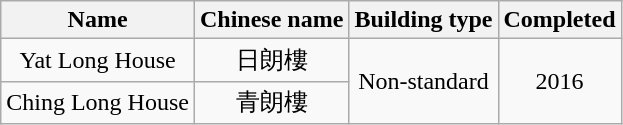<table class="wikitable" style="text-align: center">
<tr>
<th>Name</th>
<th>Chinese name</th>
<th>Building type</th>
<th>Completed</th>
</tr>
<tr>
<td>Yat Long House</td>
<td>日朗樓</td>
<td rowspan="2">Non-standard</td>
<td rowspan="2">2016</td>
</tr>
<tr>
<td>Ching Long House</td>
<td>青朗樓</td>
</tr>
</table>
